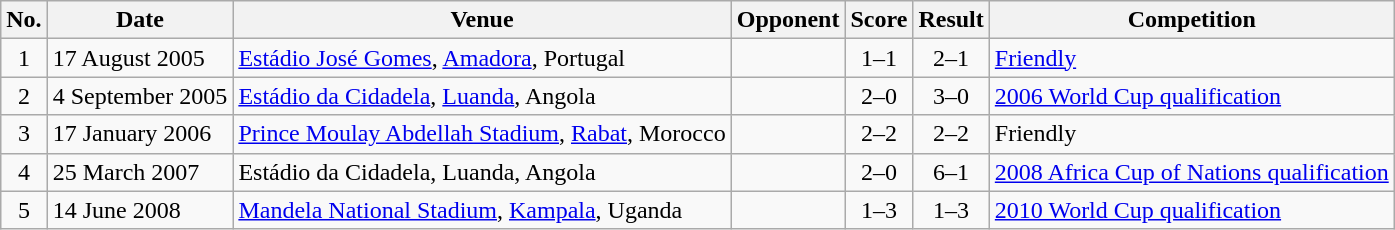<table class="wikitable sortable">
<tr>
<th scope="col">No.</th>
<th scope="col">Date</th>
<th scope="col">Venue</th>
<th scope="col">Opponent</th>
<th scope="col">Score</th>
<th scope="col">Result</th>
<th scope="col">Competition</th>
</tr>
<tr>
<td style="text-align:center">1</td>
<td>17 August 2005</td>
<td><a href='#'>Estádio José Gomes</a>, <a href='#'>Amadora</a>, Portugal</td>
<td></td>
<td style="text-align:center">1–1</td>
<td style="text-align:center">2–1</td>
<td><a href='#'>Friendly</a></td>
</tr>
<tr>
<td style="text-align:center">2</td>
<td>4 September 2005</td>
<td><a href='#'>Estádio da Cidadela</a>, <a href='#'>Luanda</a>, Angola</td>
<td></td>
<td style="text-align:center">2–0</td>
<td style="text-align:center">3–0</td>
<td><a href='#'>2006 World Cup qualification</a></td>
</tr>
<tr>
<td style="text-align:center">3</td>
<td>17 January 2006</td>
<td><a href='#'>Prince Moulay Abdellah Stadium</a>, <a href='#'>Rabat</a>, Morocco</td>
<td></td>
<td style="text-align:center">2–2</td>
<td style="text-align:center">2–2</td>
<td>Friendly</td>
</tr>
<tr>
<td style="text-align:center">4</td>
<td>25 March 2007</td>
<td>Estádio da Cidadela, Luanda, Angola</td>
<td></td>
<td style="text-align:center">2–0</td>
<td style="text-align:center">6–1</td>
<td><a href='#'>2008 Africa Cup of Nations qualification</a></td>
</tr>
<tr>
<td style="text-align:center">5</td>
<td>14 June 2008</td>
<td><a href='#'>Mandela National Stadium</a>, <a href='#'>Kampala</a>, Uganda</td>
<td></td>
<td style="text-align:center">1–3</td>
<td style="text-align:center">1–3</td>
<td><a href='#'>2010 World Cup qualification</a></td>
</tr>
</table>
